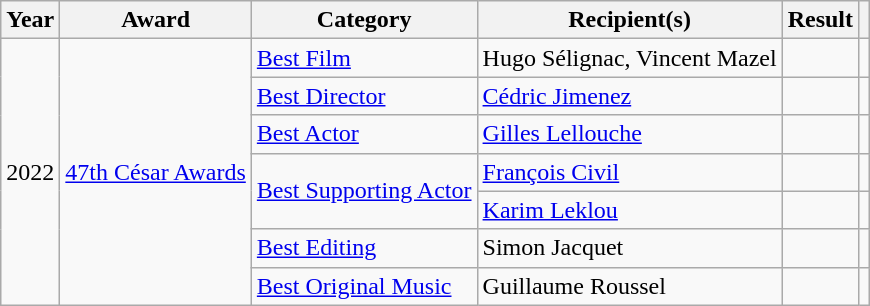<table class="wikitable sortable plainrowheaders">
<tr>
<th>Year</th>
<th>Award</th>
<th>Category</th>
<th>Recipient(s)</th>
<th>Result</th>
<th scope="col" class="unsortable"></th>
</tr>
<tr>
<td align="center" rowspan="7">2022</td>
<td rowspan="7"><a href='#'>47th César Awards</a></td>
<td><a href='#'>Best Film</a></td>
<td>Hugo Sélignac, Vincent Mazel</td>
<td></td>
<td></td>
</tr>
<tr>
<td><a href='#'>Best Director</a></td>
<td><a href='#'>Cédric Jimenez</a></td>
<td></td>
<td></td>
</tr>
<tr>
<td><a href='#'>Best Actor</a></td>
<td><a href='#'>Gilles Lellouche</a></td>
<td></td>
<td></td>
</tr>
<tr>
<td rowspan="2"><a href='#'>Best Supporting Actor</a></td>
<td><a href='#'>François Civil</a></td>
<td></td>
<td></td>
</tr>
<tr>
<td><a href='#'>Karim Leklou</a></td>
<td></td>
<td></td>
</tr>
<tr>
<td><a href='#'>Best Editing</a></td>
<td>Simon Jacquet</td>
<td></td>
<td></td>
</tr>
<tr>
<td><a href='#'>Best Original Music</a></td>
<td>Guillaume Roussel</td>
<td></td>
<td></td>
</tr>
</table>
